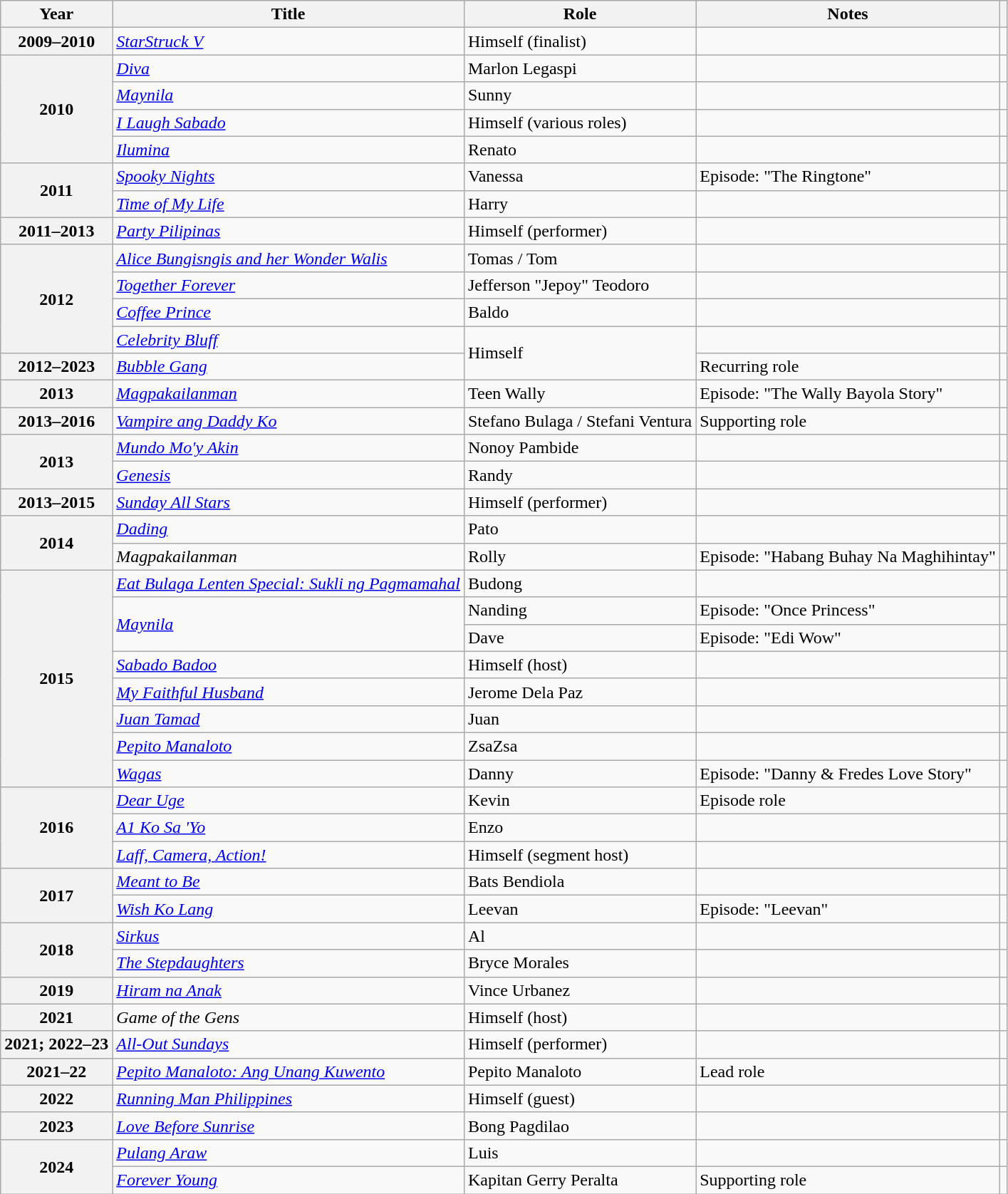<table class="wikitable sortable plainrowheaders">
<tr>
<th Scope="col">Year</th>
<th Scope="col">Title</th>
<th Scope="col">Role</th>
<th Scope="col" class="unsortable">Notes</th>
<th Scope="col" class="unsortable"></th>
</tr>
<tr>
<th Scope="row">2009–2010</th>
<td><em><a href='#'>StarStruck V</a></em></td>
<td>Himself (finalist)</td>
<td></td>
<td></td>
</tr>
<tr>
<th Scope="row" rowspan="4">2010</th>
<td><em><a href='#'>Diva</a></em></td>
<td>Marlon Legaspi</td>
<td></td>
<td></td>
</tr>
<tr>
<td><em><a href='#'>Maynila</a></em></td>
<td>Sunny</td>
<td></td>
<td></td>
</tr>
<tr>
<td><em><a href='#'>I Laugh Sabado</a></em></td>
<td>Himself (various roles)</td>
<td></td>
<td></td>
</tr>
<tr>
<td><em><a href='#'>Ilumina</a></em></td>
<td>Renato</td>
<td></td>
<td></td>
</tr>
<tr>
<th Scope="row" rowspan="2">2011</th>
<td><em><a href='#'>Spooky Nights</a></em></td>
<td>Vanessa</td>
<td>Episode: "The Ringtone"</td>
<td></td>
</tr>
<tr>
<td><em><a href='#'>Time of My Life</a></em></td>
<td>Harry</td>
<td></td>
<td></td>
</tr>
<tr>
<th Scope="row">2011–2013</th>
<td><em><a href='#'>Party Pilipinas</a></em></td>
<td>Himself (performer)</td>
<td></td>
<td></td>
</tr>
<tr>
<th Scope="row" rowspan="4">2012</th>
<td><em><a href='#'>Alice Bungisngis and her Wonder Walis</a></em></td>
<td>Tomas / Tom</td>
<td></td>
<td></td>
</tr>
<tr>
<td><em><a href='#'>Together Forever</a></em></td>
<td>Jefferson "Jepoy" Teodoro</td>
<td></td>
<td></td>
</tr>
<tr>
<td><em><a href='#'>Coffee Prince</a></em></td>
<td>Baldo</td>
<td></td>
<td></td>
</tr>
<tr>
<td><em><a href='#'>Celebrity Bluff</a></em></td>
<td rowspan="2">Himself</td>
<td></td>
<td></td>
</tr>
<tr>
<th scope="row">2012–2023</th>
<td><em><a href='#'>Bubble Gang</a></em></td>
<td>Recurring role</td>
<td></td>
</tr>
<tr>
<th scope="row">2013</th>
<td><em><a href='#'>Magpakailanman</a></em></td>
<td>Teen Wally</td>
<td>Episode: "The Wally Bayola Story"</td>
<td></td>
</tr>
<tr>
<th scope="row">2013–2016</th>
<td><em><a href='#'>Vampire ang Daddy Ko</a></em></td>
<td>Stefano Bulaga / Stefani Ventura</td>
<td>Supporting role</td>
<td></td>
</tr>
<tr>
<th rowspan="2" scope="row">2013</th>
<td><em><a href='#'>Mundo Mo'y Akin</a></em></td>
<td>Nonoy Pambide</td>
<td></td>
<td></td>
</tr>
<tr>
<td><em><a href='#'>Genesis</a></em></td>
<td>Randy</td>
<td></td>
<td></td>
</tr>
<tr>
<th Scope="row">2013–2015</th>
<td><em><a href='#'>Sunday All Stars</a></em></td>
<td>Himself (performer)</td>
<td></td>
<td></td>
</tr>
<tr>
<th Scope="row" rowspan="2">2014</th>
<td><em><a href='#'>Dading</a></em></td>
<td>Pato</td>
<td></td>
<td></td>
</tr>
<tr>
<td><em>Magpakailanman</em></td>
<td>Rolly</td>
<td>Episode: "Habang Buhay Na Maghihintay"</td>
<td></td>
</tr>
<tr>
<th Scope="row" rowspan="8">2015</th>
<td><em><a href='#'>Eat Bulaga Lenten Special: Sukli ng Pagmamahal</a></em></td>
<td>Budong</td>
<td></td>
<td></td>
</tr>
<tr>
<td rowspan="2"><em><a href='#'>Maynila</a></em></td>
<td>Nanding</td>
<td>Episode: "Once Princess"</td>
<td></td>
</tr>
<tr>
<td>Dave</td>
<td>Episode: "Edi Wow"</td>
<td></td>
</tr>
<tr>
<td><em><a href='#'>Sabado Badoo</a></em></td>
<td>Himself (host)</td>
<td></td>
<td></td>
</tr>
<tr>
<td><em><a href='#'>My Faithful Husband</a></em></td>
<td>Jerome Dela Paz</td>
<td></td>
<td></td>
</tr>
<tr>
<td><em><a href='#'>Juan Tamad</a></em></td>
<td>Juan</td>
<td></td>
<td></td>
</tr>
<tr>
<td><em><a href='#'>Pepito Manaloto</a></em></td>
<td>ZsaZsa</td>
<td></td>
<td></td>
</tr>
<tr>
<td><em><a href='#'>Wagas</a></em></td>
<td>Danny</td>
<td>Episode: "Danny & Fredes Love Story"</td>
<td></td>
</tr>
<tr>
<th Scope="row" rowspan="3">2016</th>
<td><em><a href='#'>Dear Uge</a></em></td>
<td>Kevin</td>
<td>Episode role</td>
<td></td>
</tr>
<tr>
<td><em><a href='#'>A1 Ko Sa 'Yo</a></em></td>
<td>Enzo</td>
<td></td>
<td></td>
</tr>
<tr>
<td><em><a href='#'>Laff, Camera, Action!</a></em></td>
<td>Himself (segment host)</td>
<td></td>
<td></td>
</tr>
<tr>
<th Scope="row" rowspan="2">2017</th>
<td><em><a href='#'>Meant to Be</a></em></td>
<td>Bats Bendiola</td>
<td></td>
<td></td>
</tr>
<tr>
<td><em><a href='#'>Wish Ko Lang</a></em></td>
<td>Leevan</td>
<td>Episode: "Leevan"</td>
<td></td>
</tr>
<tr>
<th Scope="row" rowspan="2">2018</th>
<td><em><a href='#'>Sirkus</a></em></td>
<td>Al</td>
<td></td>
<td></td>
</tr>
<tr>
<td><em><a href='#'>The Stepdaughters</a></em></td>
<td>Bryce Morales</td>
<td></td>
<td></td>
</tr>
<tr>
<th Scope="row">2019</th>
<td><em><a href='#'>Hiram na Anak</a></em></td>
<td>Vince Urbanez</td>
<td></td>
<td></td>
</tr>
<tr>
<th Scope="row">2021</th>
<td><em>Game of the Gens</em></td>
<td>Himself (host)</td>
<td></td>
<td></td>
</tr>
<tr>
<th Scope="row">2021; 2022–23</th>
<td><em><a href='#'>All-Out Sundays</a></em></td>
<td>Himself (performer)</td>
<td></td>
<td></td>
</tr>
<tr>
<th scope="row">2021–22</th>
<td><em><a href='#'>Pepito Manaloto: Ang Unang Kuwento</a></em></td>
<td>Pepito Manaloto</td>
<td>Lead role</td>
<td></td>
</tr>
<tr>
<th scope="row">2022</th>
<td><em><a href='#'>Running Man Philippines</a></em></td>
<td>Himself (guest)</td>
<td></td>
<td></td>
</tr>
<tr>
<th scope="row">2023</th>
<td><em><a href='#'>Love Before Sunrise</a></em></td>
<td>Bong Pagdilao</td>
<td></td>
<td></td>
</tr>
<tr>
<th Scope="row" rowspan="2">2024</th>
<td><em><a href='#'>Pulang Araw</a></em></td>
<td>Luis</td>
<td></td>
<td></td>
</tr>
<tr>
<td><em><a href='#'>Forever Young</a></em></td>
<td>Kapitan Gerry Peralta</td>
<td>Supporting role</td>
<td></td>
</tr>
</table>
